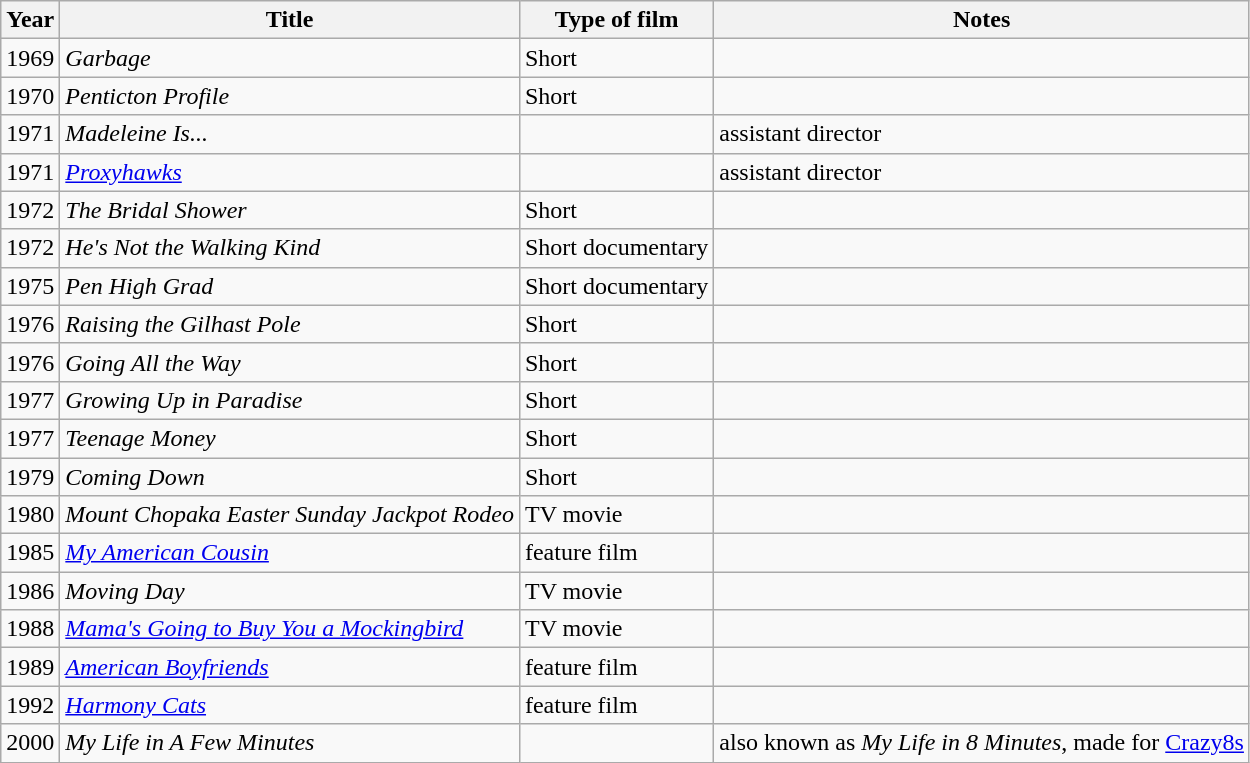<table class="wikitable">
<tr>
<th>Year</th>
<th>Title</th>
<th>Type of film</th>
<th>Notes</th>
</tr>
<tr>
<td>1969</td>
<td><em>Garbage</em></td>
<td>Short</td>
<td></td>
</tr>
<tr>
<td>1970</td>
<td><em>Penticton Profile</em></td>
<td>Short</td>
<td></td>
</tr>
<tr>
<td>1971</td>
<td><em>Madeleine Is...</em></td>
<td></td>
<td>assistant director</td>
</tr>
<tr>
<td>1971</td>
<td><em><a href='#'>Proxyhawks</a></em></td>
<td></td>
<td>assistant director</td>
</tr>
<tr>
<td>1972</td>
<td><em>The Bridal Shower</em></td>
<td>Short</td>
<td></td>
</tr>
<tr>
<td>1972</td>
<td><em>He's Not the Walking Kind</em></td>
<td>Short documentary</td>
<td></td>
</tr>
<tr>
<td>1975</td>
<td><em>Pen High Grad</em></td>
<td>Short documentary</td>
<td></td>
</tr>
<tr>
<td>1976</td>
<td><em>Raising the Gilhast Pole</em></td>
<td>Short</td>
<td></td>
</tr>
<tr>
<td>1976</td>
<td><em>Going All the Way</em></td>
<td>Short</td>
<td></td>
</tr>
<tr>
<td>1977</td>
<td><em>Growing Up in Paradise</em></td>
<td>Short</td>
<td></td>
</tr>
<tr>
<td>1977</td>
<td><em>Teenage Money</em></td>
<td>Short</td>
<td></td>
</tr>
<tr>
<td>1979</td>
<td><em>Coming Down</em></td>
<td>Short</td>
<td></td>
</tr>
<tr>
<td>1980</td>
<td><em>Mount Chopaka Easter Sunday Jackpot Rodeo</em></td>
<td>TV movie</td>
<td></td>
</tr>
<tr>
<td>1985</td>
<td><em><a href='#'>My American Cousin</a></em></td>
<td>feature film</td>
<td></td>
</tr>
<tr>
<td>1986</td>
<td><em>Moving Day</em></td>
<td>TV movie</td>
<td></td>
</tr>
<tr>
<td>1988</td>
<td><em><a href='#'>Mama's Going to Buy You a Mockingbird</a></em></td>
<td>TV movie</td>
<td></td>
</tr>
<tr>
<td>1989</td>
<td><em><a href='#'>American Boyfriends</a></em></td>
<td>feature film</td>
<td></td>
</tr>
<tr>
<td>1992</td>
<td><em><a href='#'>Harmony Cats</a></em></td>
<td>feature film</td>
<td></td>
</tr>
<tr>
<td>2000</td>
<td><em>My Life in A Few Minutes</em></td>
<td></td>
<td>also known as <em>My Life in 8 Minutes</em>, made for <a href='#'>Crazy8s</a></td>
</tr>
</table>
